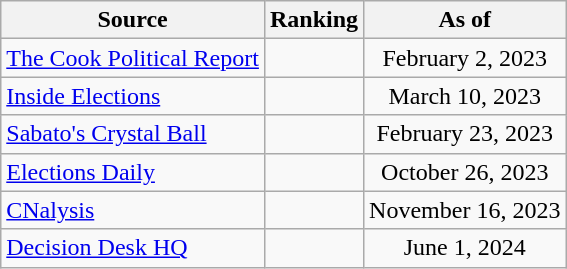<table class="wikitable" style="text-align:center">
<tr>
<th>Source</th>
<th>Ranking</th>
<th>As of</th>
</tr>
<tr>
<td align=left><a href='#'>The Cook Political Report</a></td>
<td></td>
<td>February 2, 2023</td>
</tr>
<tr>
<td align=left><a href='#'>Inside Elections</a></td>
<td></td>
<td>March 10, 2023</td>
</tr>
<tr>
<td align=left><a href='#'>Sabato's Crystal Ball</a></td>
<td></td>
<td>February 23, 2023</td>
</tr>
<tr>
<td align=left><a href='#'>Elections Daily</a></td>
<td></td>
<td>October 26, 2023</td>
</tr>
<tr>
<td align=left><a href='#'>CNalysis</a></td>
<td></td>
<td>November 16, 2023</td>
</tr>
<tr>
<td align=left><a href='#'>Decision Desk HQ</a></td>
<td></td>
<td>June 1, 2024</td>
</tr>
</table>
